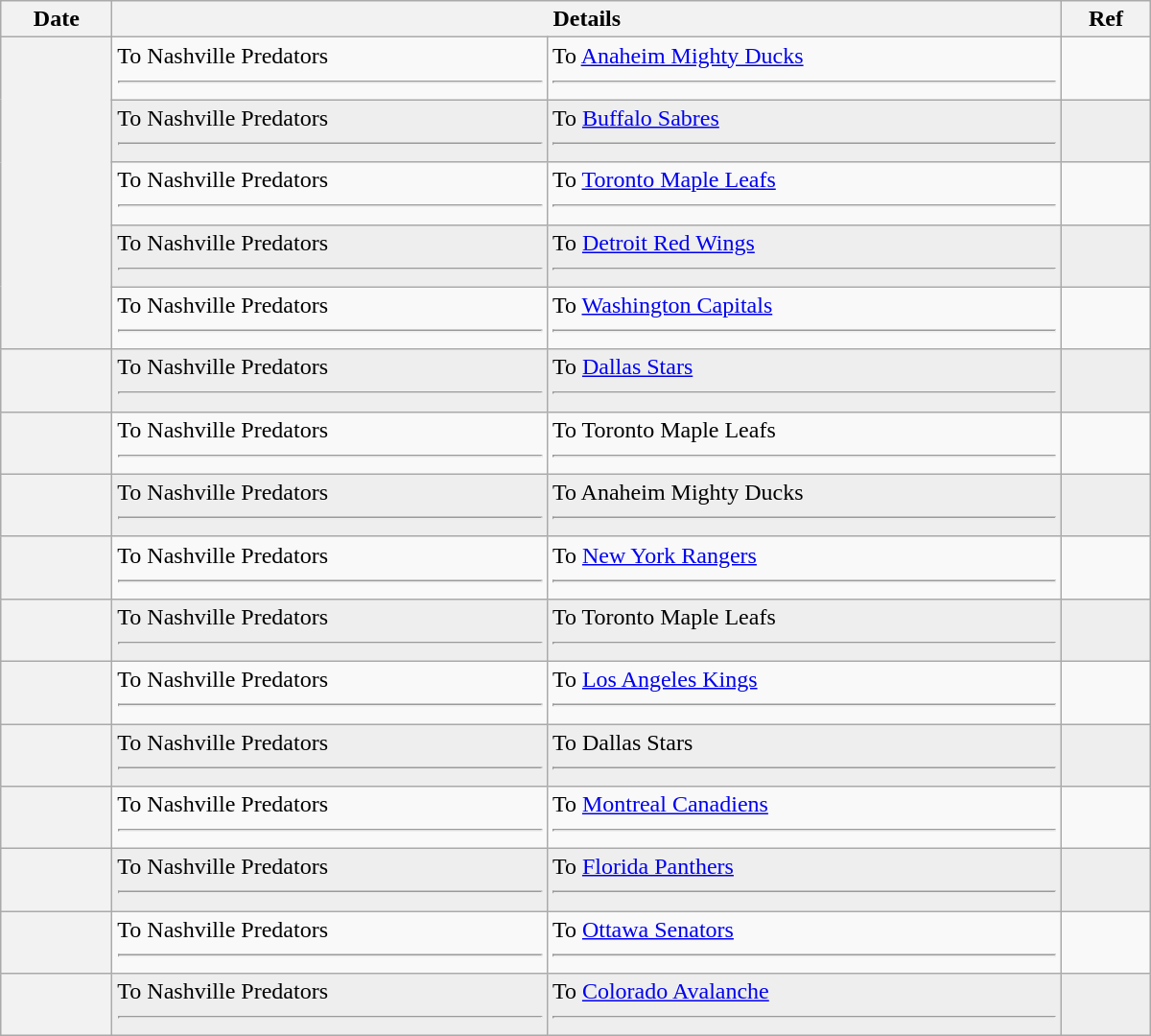<table class="wikitable plainrowheaders" style="width: 50em;">
<tr>
<th scope="col">Date</th>
<th scope="col" colspan="2">Details</th>
<th scope="col">Ref</th>
</tr>
<tr>
<th scope="row" rowspan=5></th>
<td valign="top">To Nashville Predators <hr></td>
<td valign="top">To <a href='#'>Anaheim Mighty Ducks</a> <hr></td>
<td></td>
</tr>
<tr bgcolor="#eeeeee">
<td valign="top">To Nashville Predators <hr></td>
<td valign="top">To <a href='#'>Buffalo Sabres</a> <hr></td>
<td></td>
</tr>
<tr>
<td valign="top">To Nashville Predators <hr></td>
<td valign="top">To <a href='#'>Toronto Maple Leafs</a> <hr></td>
<td></td>
</tr>
<tr bgcolor="#eeeeee">
<td valign="top">To Nashville Predators <hr></td>
<td valign="top">To <a href='#'>Detroit Red Wings</a> <hr></td>
<td></td>
</tr>
<tr>
<td valign="top">To Nashville Predators <hr></td>
<td valign="top">To <a href='#'>Washington Capitals</a> <hr></td>
<td></td>
</tr>
<tr bgcolor="#eeeeee">
<th scope="row"></th>
<td valign="top">To Nashville Predators <hr></td>
<td valign="top">To <a href='#'>Dallas Stars</a> <hr></td>
<td></td>
</tr>
<tr>
<th scope="row"></th>
<td valign="top">To Nashville Predators <hr></td>
<td valign="top">To Toronto Maple Leafs <hr></td>
<td></td>
</tr>
<tr bgcolor="#eeeeee">
<th scope="row"></th>
<td valign="top">To Nashville Predators <hr></td>
<td valign="top">To Anaheim Mighty Ducks <hr></td>
<td></td>
</tr>
<tr>
<th scope="row"></th>
<td valign="top">To Nashville Predators <hr></td>
<td valign="top">To <a href='#'>New York Rangers</a> <hr></td>
<td></td>
</tr>
<tr bgcolor="#eeeeee">
<th scope="row"></th>
<td valign="top">To Nashville Predators <hr></td>
<td valign="top">To Toronto Maple Leafs <hr></td>
<td></td>
</tr>
<tr>
<th scope="row"></th>
<td valign="top">To Nashville Predators <hr></td>
<td valign="top">To <a href='#'>Los Angeles Kings</a> <hr></td>
<td></td>
</tr>
<tr bgcolor="#eeeeee">
<th scope="row"></th>
<td valign="top">To Nashville Predators <hr></td>
<td valign="top">To Dallas Stars <hr></td>
<td></td>
</tr>
<tr>
<th scope="row"></th>
<td valign="top">To Nashville Predators <hr></td>
<td valign="top">To <a href='#'>Montreal Canadiens</a> <hr></td>
<td></td>
</tr>
<tr bgcolor="#eeeeee">
<th scope="row"></th>
<td valign="top">To Nashville Predators <hr></td>
<td valign="top">To <a href='#'>Florida Panthers</a> <hr></td>
<td></td>
</tr>
<tr>
<th scope="row"></th>
<td valign="top">To Nashville Predators <hr></td>
<td valign="top">To <a href='#'>Ottawa Senators</a> <hr></td>
<td></td>
</tr>
<tr bgcolor="#eeeeee">
<th scope="row"></th>
<td valign="top">To Nashville Predators <hr></td>
<td valign="top">To <a href='#'>Colorado Avalanche</a> <hr></td>
<td></td>
</tr>
</table>
